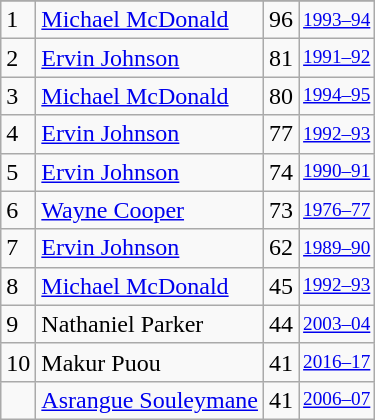<table class="wikitable">
<tr>
</tr>
<tr>
<td>1</td>
<td><a href='#'>Michael McDonald</a></td>
<td>96</td>
<td style="font-size:80%;"><a href='#'>1993–94</a></td>
</tr>
<tr>
<td>2</td>
<td><a href='#'>Ervin Johnson</a></td>
<td>81</td>
<td style="font-size:80%;"><a href='#'>1991–92</a></td>
</tr>
<tr>
<td>3</td>
<td><a href='#'>Michael McDonald</a></td>
<td>80</td>
<td style="font-size:80%;"><a href='#'>1994–95</a></td>
</tr>
<tr>
<td>4</td>
<td><a href='#'>Ervin Johnson</a></td>
<td>77</td>
<td style="font-size:80%;"><a href='#'>1992–93</a></td>
</tr>
<tr>
<td>5</td>
<td><a href='#'>Ervin Johnson</a></td>
<td>74</td>
<td style="font-size:80%;"><a href='#'>1990–91</a></td>
</tr>
<tr>
<td>6</td>
<td><a href='#'>Wayne Cooper</a></td>
<td>73</td>
<td style="font-size:80%;"><a href='#'>1976–77</a></td>
</tr>
<tr>
<td>7</td>
<td><a href='#'>Ervin Johnson</a></td>
<td>62</td>
<td style="font-size:80%;"><a href='#'>1989–90</a></td>
</tr>
<tr>
<td>8</td>
<td><a href='#'>Michael McDonald</a></td>
<td>45</td>
<td style="font-size:80%;"><a href='#'>1992–93</a></td>
</tr>
<tr>
<td>9</td>
<td>Nathaniel Parker</td>
<td>44</td>
<td style="font-size:80%;"><a href='#'>2003–04</a></td>
</tr>
<tr>
<td>10</td>
<td>Makur Puou</td>
<td>41</td>
<td style="font-size:80%;"><a href='#'>2016–17</a></td>
</tr>
<tr>
<td></td>
<td><a href='#'>Asrangue Souleymane</a></td>
<td>41</td>
<td style="font-size:80%;"><a href='#'>2006–07</a></td>
</tr>
</table>
